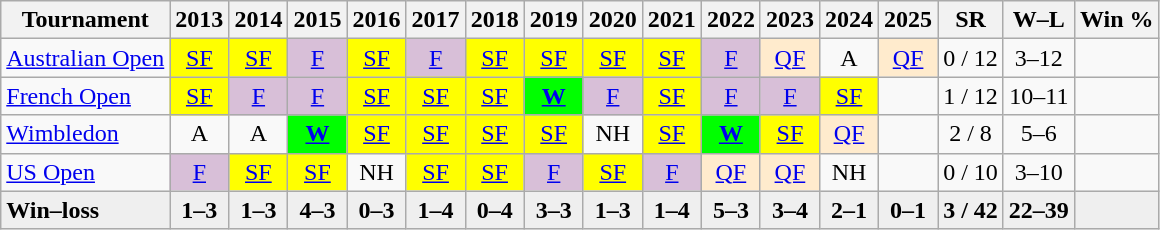<table class=wikitable style=text-align:center>
<tr>
<th>Tournament</th>
<th>2013</th>
<th>2014</th>
<th>2015</th>
<th>2016</th>
<th>2017</th>
<th>2018</th>
<th>2019</th>
<th>2020</th>
<th>2021</th>
<th>2022</th>
<th>2023</th>
<th>2024</th>
<th>2025</th>
<th>SR</th>
<th>W–L</th>
<th>Win %</th>
</tr>
<tr>
<td alight=left><a href='#'>Australian Open</a></td>
<td bgcolor="yellow"><a href='#'>SF</a></td>
<td bgcolor="yellow"><a href='#'>SF</a></td>
<td bgcolor="thistle"><a href='#'>F</a></td>
<td bgcolor="yellow"><a href='#'>SF</a></td>
<td bgcolor="thistle"><a href='#'>F</a></td>
<td bgcolor="yellow"><a href='#'>SF</a></td>
<td bgcolor="yellow"><a href='#'>SF</a></td>
<td bgcolor="yellow"><a href='#'>SF</a></td>
<td bgcolor="yellow"><a href='#'>SF</a></td>
<td bgcolor="thistle"><a href='#'>F</a></td>
<td bgcolor=ffebcd><a href='#'>QF</a></td>
<td>A</td>
<td bgcolor=ffebcd><a href='#'>QF</a></td>
<td>0 / 12</td>
<td>3–12</td>
<td></td>
</tr>
<tr>
<td align=left><a href='#'>French Open</a></td>
<td bgcolor="yellow"><a href='#'>SF</a></td>
<td bgcolor="thistle"><a href='#'>F</a></td>
<td bgcolor="thistle"><a href='#'>F</a></td>
<td bgcolor="yellow"><a href='#'>SF</a></td>
<td bgcolor="yellow"><a href='#'>SF</a></td>
<td bgcolor="yellow"><a href='#'>SF</a></td>
<td bgcolor="lime"><a href='#'><strong>W</strong></a></td>
<td bgcolor="thistle"><a href='#'>F</a></td>
<td bgcolor="yellow"><a href='#'>SF</a></td>
<td bgcolor="thistle"><a href='#'>F</a></td>
<td bgcolor="thistle"><a href='#'>F</a></td>
<td bgcolor="yellow"><a href='#'>SF</a></td>
<td></td>
<td>1 / 12</td>
<td>10–11</td>
<td></td>
</tr>
<tr>
<td align=left><a href='#'>Wimbledon</a></td>
<td>A</td>
<td>A</td>
<td bgcolor="lime"><a href='#'><strong>W</strong></a></td>
<td bgcolor="yellow"><a href='#'>SF</a></td>
<td bgcolor="yellow"><a href='#'>SF</a></td>
<td bgcolor="yellow"><a href='#'>SF</a></td>
<td bgcolor="yellow"><a href='#'>SF</a></td>
<td>NH</td>
<td bgcolor="yellow"><a href='#'>SF</a></td>
<td bgcolor="lime"><a href='#'><strong>W</strong></a></td>
<td bgcolor="yellow"><a href='#'>SF</a></td>
<td bgcolor=ffebcd><a href='#'>QF</a></td>
<td></td>
<td>2 / 8</td>
<td>5–6</td>
<td></td>
</tr>
<tr>
<td align=left><a href='#'>US Open</a></td>
<td bgcolor="thistle"><a href='#'>F</a></td>
<td bgcolor="yellow"><a href='#'>SF</a></td>
<td bgcolor="yellow"><a href='#'>SF</a></td>
<td>NH</td>
<td bgcolor="yellow"><a href='#'>SF</a></td>
<td bgcolor="yellow"><a href='#'>SF</a></td>
<td bgcolor="thistle"><a href='#'>F</a></td>
<td bgcolor="yellow"><a href='#'>SF</a></td>
<td bgcolor="thistle"><a href='#'>F</a></td>
<td bgcolor=ffebcd><a href='#'>QF</a></td>
<td bgcolor=ffebcd><a href='#'>QF</a></td>
<td>NH</td>
<td></td>
<td>0 / 10</td>
<td>3–10</td>
<td></td>
</tr>
<tr style="font-weight:bold; background:#efefef;">
<td style="text-align:left">Win–loss</td>
<td>1–3</td>
<td>1–3</td>
<td>4–3</td>
<td>0–3</td>
<td>1–4</td>
<td>0–4</td>
<td>3–3</td>
<td>1–3</td>
<td>1–4</td>
<td>5–3</td>
<td>3–4</td>
<td>2–1</td>
<td>0–1</td>
<td>3 / 42</td>
<td>22–39</td>
<td></td>
</tr>
</table>
